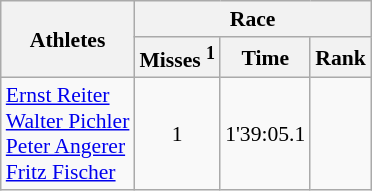<table class="wikitable" border="1" style="font-size:90%">
<tr>
<th rowspan=2>Athletes</th>
<th colspan=3>Race</th>
</tr>
<tr>
<th>Misses <sup>1</sup></th>
<th>Time</th>
<th>Rank</th>
</tr>
<tr>
<td><a href='#'>Ernst Reiter</a><br><a href='#'>Walter Pichler</a><br><a href='#'>Peter Angerer</a><br><a href='#'>Fritz Fischer</a></td>
<td align=center>1</td>
<td align=center>1'39:05.1</td>
<td align=center></td>
</tr>
</table>
